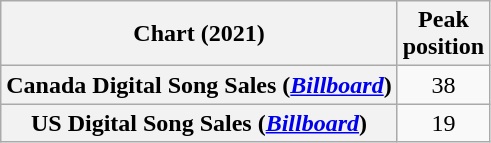<table class="wikitable plainrowheaders" style="text-align:center">
<tr>
<th scope="col">Chart (2021)</th>
<th scope="col">Peak<br>position</th>
</tr>
<tr>
<th scope="row">Canada Digital Song Sales (<em><a href='#'>Billboard</a></em>)</th>
<td>38</td>
</tr>
<tr>
<th scope="row">US Digital Song Sales (<em><a href='#'>Billboard</a></em>)</th>
<td>19</td>
</tr>
</table>
